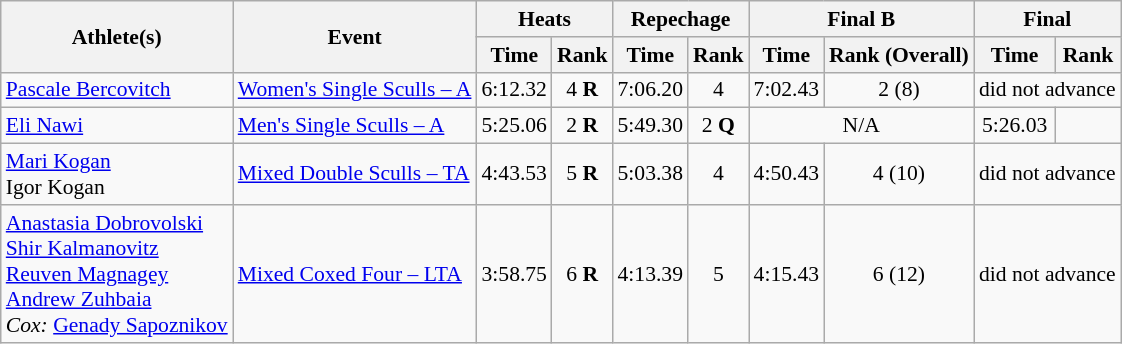<table class="wikitable" style="font-size:90%">
<tr>
<th rowspan="2">Athlete(s)</th>
<th rowspan="2">Event</th>
<th colspan="2">Heats</th>
<th colspan="2">Repechage</th>
<th colspan="2">Final B</th>
<th colspan="2">Final</th>
</tr>
<tr>
<th>Time</th>
<th>Rank</th>
<th>Time</th>
<th>Rank</th>
<th>Time</th>
<th>Rank (Overall)</th>
<th>Time</th>
<th>Rank</th>
</tr>
<tr>
<td><a href='#'>Pascale Bercovitch</a></td>
<td><a href='#'>Women's Single Sculls – A</a></td>
<td align="center">6:12.32</td>
<td align="center">4 <strong>R</strong></td>
<td align="center">7:06.20</td>
<td align="center">4</td>
<td align="center">7:02.43</td>
<td align="center">2 (8)</td>
<td align="center" colspan="2">did not advance</td>
</tr>
<tr>
<td><a href='#'>Eli Nawi</a></td>
<td><a href='#'>Men's Single Sculls – A</a></td>
<td align="center">5:25.06</td>
<td align="center">2 <strong>R</strong></td>
<td align="center">5:49.30</td>
<td align="center">2 <strong>Q</strong></td>
<td align="center" colspan="2">N/A</td>
<td align="center">5:26.03</td>
<td align="center"></td>
</tr>
<tr>
<td><a href='#'>Mari Kogan</a><br>Igor Kogan</td>
<td><a href='#'>Mixed Double Sculls – TA</a></td>
<td align="center">4:43.53</td>
<td align="center">5 <strong>R</strong></td>
<td align="center">5:03.38</td>
<td align="center">4</td>
<td align="center">4:50.43</td>
<td align="center">4 (10)</td>
<td align="center" colspan="2">did not advance</td>
</tr>
<tr>
<td><a href='#'>Anastasia Dobrovolski</a><br><a href='#'>Shir Kalmanovitz</a><br><a href='#'>Reuven Magnagey</a><br><a href='#'>Andrew Zuhbaia</a><br><em>Cox:</em> <a href='#'>Genady Sapoznikov</a></td>
<td><a href='#'>Mixed Coxed Four – LTA</a></td>
<td align="center">3:58.75</td>
<td align="center">6 <strong>R</strong></td>
<td align="center">4:13.39</td>
<td align="center">5</td>
<td align="center">4:15.43</td>
<td align="center">6 (12)</td>
<td align="center" colspan="2">did not advance</td>
</tr>
</table>
